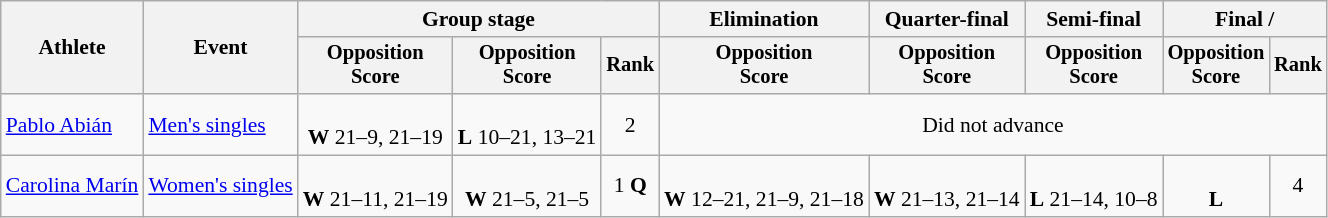<table class="wikitable" style="font-size:90%">
<tr>
<th rowspan="2">Athlete</th>
<th rowspan="2">Event</th>
<th colspan="3">Group stage</th>
<th>Elimination</th>
<th>Quarter-final</th>
<th>Semi-final</th>
<th colspan="2">Final / </th>
</tr>
<tr style="font-size:95%">
<th>Opposition<br>Score</th>
<th>Opposition<br>Score</th>
<th>Rank</th>
<th>Opposition<br>Score</th>
<th>Opposition<br>Score</th>
<th>Opposition<br>Score</th>
<th>Opposition<br>Score</th>
<th>Rank</th>
</tr>
<tr align="center">
<td align="left"><a href='#'>Pablo Abián</a></td>
<td align="left"><a href='#'>Men's singles</a></td>
<td><br><strong>W</strong> 21–9, 21–19</td>
<td><br><strong>L</strong> 10–21, 13–21</td>
<td>2</td>
<td colspan="5">Did not advance</td>
</tr>
<tr align="center">
<td align="left"><a href='#'>Carolina Marín</a></td>
<td align="left"><a href='#'>Women's singles</a></td>
<td><br><strong>W</strong> 21–11, 21–19</td>
<td><br><strong>W</strong> 21–5, 21–5</td>
<td>1 <strong>Q</strong></td>
<td><br><strong>W</strong> 12–21, 21–9, 21–18</td>
<td><br><strong>W</strong> 21–13, 21–14</td>
<td><br><strong>L</strong> 21–14, 10–8 </td>
<td><br><strong>L</strong> </td>
<td>4</td>
</tr>
</table>
